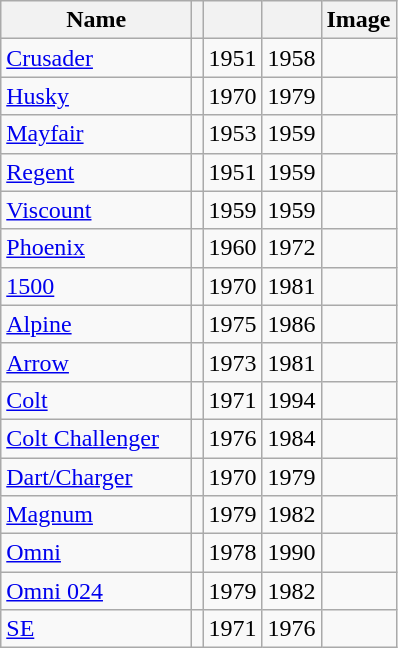<table class="wikitable sortable">
<tr>
<th width=120px>Name</th>
<th width= px></th>
<th width=px></th>
<th width=px></th>
<th width=px>Image</th>
</tr>
<tr>
<td><a href='#'>Crusader</a></td>
<td></td>
<td>1951</td>
<td>1958</td>
<td></td>
</tr>
<tr>
<td><a href='#'>Husky</a> </td>
<td></td>
<td>1970</td>
<td>1979</td>
<td></td>
</tr>
<tr>
<td><a href='#'>Mayfair</a></td>
<td></td>
<td>1953</td>
<td>1959</td>
<td></td>
</tr>
<tr>
<td><a href='#'>Regent</a></td>
<td></td>
<td>1951</td>
<td>1959</td>
<td></td>
</tr>
<tr>
<td><a href='#'>Viscount</a> </td>
<td></td>
<td>1959</td>
<td>1959</td>
<td></td>
</tr>
<tr>
<td><a href='#'>Phoenix</a></td>
<td></td>
<td>1960</td>
<td>1972</td>
<td></td>
</tr>
<tr>
<td><a href='#'>1500</a> </td>
<td></td>
<td>1970</td>
<td>1981</td>
<td></td>
</tr>
<tr>
<td><a href='#'>Alpine</a> </td>
<td></td>
<td>1975</td>
<td>1986</td>
<td></td>
</tr>
<tr>
<td><a href='#'>Arrow</a> </td>
<td></td>
<td>1973</td>
<td>1981</td>
<td></td>
</tr>
<tr>
<td><a href='#'>Colt</a> </td>
<td></td>
<td>1971</td>
<td>1994</td>
<td></td>
</tr>
<tr>
<td><a href='#'>Colt Challenger</a> </td>
<td></td>
<td>1976</td>
<td>1984</td>
<td></td>
</tr>
<tr>
<td><a href='#'>Dart/Charger</a></td>
<td></td>
<td>1970</td>
<td>1979</td>
<td></td>
</tr>
<tr>
<td><a href='#'>Magnum</a> </td>
<td><br></td>
<td>1979</td>
<td>1982</td>
<td></td>
</tr>
<tr>
<td><a href='#'>Omni</a> </td>
<td></td>
<td>1978</td>
<td>1990</td>
<td></td>
</tr>
<tr>
<td><a href='#'>Omni 024</a></td>
<td></td>
<td>1979</td>
<td>1982</td>
<td></td>
</tr>
<tr>
<td><a href='#'>SE</a></td>
<td></td>
<td>1971</td>
<td>1976</td>
<td></td>
</tr>
</table>
